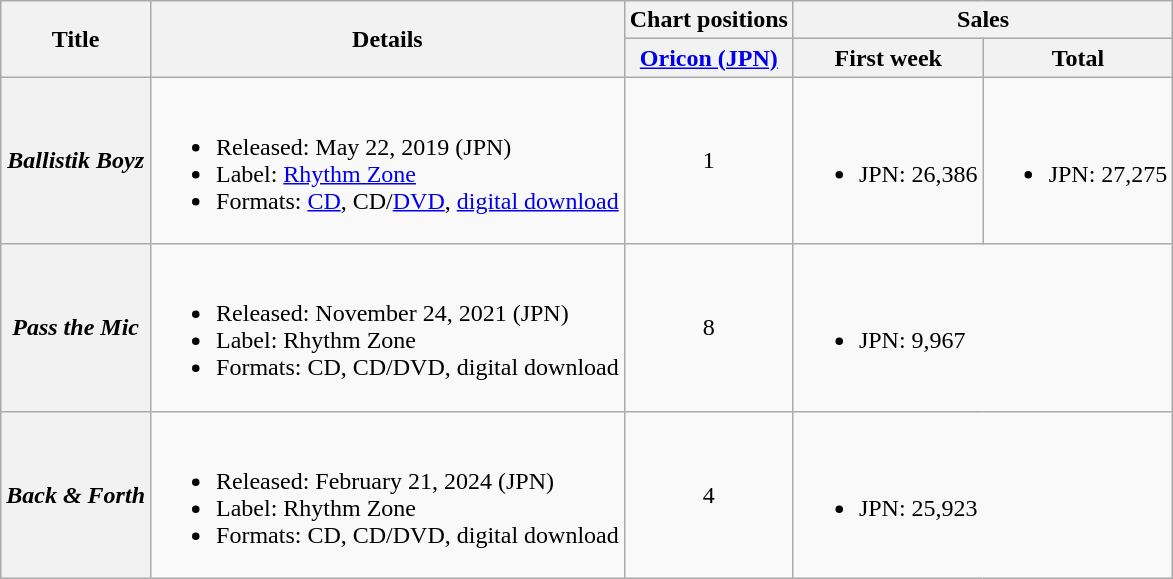<table class="wikitable plainrowheaders">
<tr>
<th rowspan="2">Title</th>
<th rowspan="2">Details</th>
<th>Chart positions</th>
<th colspan="2">Sales</th>
</tr>
<tr>
<th><a href='#'>Oricon (JPN)</a><br></th>
<th>First week</th>
<th>Total</th>
</tr>
<tr>
<th scope="row"><em>Ballistik Boyz</em></th>
<td><br><ul><li>Released: May 22, 2019 (JPN)</li><li>Label: <a href='#'>Rhythm Zone</a></li><li>Formats: <a href='#'>CD</a>, CD/<a href='#'>DVD</a>, <a href='#'>digital download</a></li></ul></td>
<td align="center">1</td>
<td><br><ul><li>JPN: 26,386</li></ul></td>
<td><br><ul><li>JPN: 27,275</li></ul></td>
</tr>
<tr>
<th scope="row"><em>Pass the Mic</em></th>
<td><br><ul><li>Released: November 24, 2021 (JPN)</li><li>Label: Rhythm Zone</li><li>Formats: CD, CD/DVD, digital download</li></ul></td>
<td align="center">8</td>
<td colspan="2"><br><ul><li>JPN: 9,967</li></ul></td>
</tr>
<tr>
<th scope="row"><em>Back & Forth</em></th>
<td><br><ul><li>Released: February 21, 2024 (JPN)</li><li>Label: Rhythm Zone</li><li>Formats: CD, CD/DVD, digital download</li></ul></td>
<td align="center">4</td>
<td colspan="2"><br><ul><li>JPN: 25,923</li></ul></td>
</tr>
</table>
